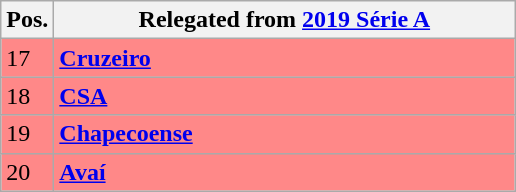<table class="wikitable">
<tr>
<th style="text-align:center;">Pos.</th>
<th width=300>Relegated from <a href='#'>2019 Série A</a></th>
</tr>
<tr style="background: #FF8888;">
<td>17</td>
<td><strong><a href='#'>Cruzeiro</a></strong></td>
</tr>
<tr style="background: #FF8888;">
<td>18</td>
<td><strong><a href='#'>CSA</a></strong></td>
</tr>
<tr style="background: #FF8888;">
<td>19</td>
<td><strong><a href='#'>Chapecoense</a></strong></td>
</tr>
<tr style="background: #FF8888;">
<td>20</td>
<td><strong><a href='#'>Avaí</a></strong></td>
</tr>
</table>
